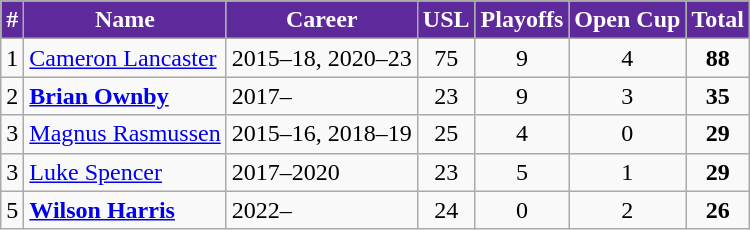<table class="wikitable" style="text-align:center;">
<tr>
<th style="background:#5E299A; color:white;" scope="col">#</th>
<th style="background:#5E299A; color:white;" scope="col">Name</th>
<th style="background:#5E299A; color:white;" scope="col">Career</th>
<th style="background:#5E299A; color:white;" scope="col">USL</th>
<th style="background:#5E299A; color:white;" scope="col">Playoffs</th>
<th style="background:#5E299A; color:white;" scope="col">Open Cup</th>
<th style="background:#5E299A; color:white;" scope="col">Total</th>
</tr>
<tr>
<td>1</td>
<td align="left"> <a href='#'>Cameron Lancaster</a></td>
<td align="left">2015–18, 2020–23</td>
<td>75</td>
<td>9</td>
<td>4</td>
<td><strong>88</strong></td>
</tr>
<tr>
<td>2</td>
<td align="left"> <strong><a href='#'>Brian Ownby</a></strong></td>
<td align="left">2017–</td>
<td>23</td>
<td>9</td>
<td>3</td>
<td><strong>35</strong></td>
</tr>
<tr>
<td>3</td>
<td align="left"> <a href='#'>Magnus Rasmussen</a></td>
<td align="left">2015–16, 2018–19</td>
<td>25</td>
<td>4</td>
<td>0</td>
<td><strong>29</strong></td>
</tr>
<tr>
<td>3</td>
<td align="left"><strong></strong> <a href='#'>Luke Spencer</a></td>
<td align="left">2017–2020</td>
<td>23</td>
<td>5</td>
<td>1</td>
<td><strong>29</strong></td>
</tr>
<tr>
<td>5</td>
<td align="left"> <strong><a href='#'>Wilson Harris</a></strong></td>
<td align="left">2022–</td>
<td>24</td>
<td>0</td>
<td>2</td>
<td><strong>26</strong></td>
</tr>
</table>
